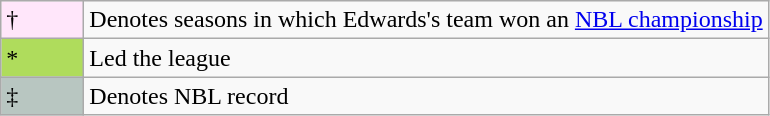<table class ="wikitable">
<tr>
<td style="background:#ffe6fa; width:3em;">†</td>
<td>Denotes seasons in which Edwards's team won an <a href='#'>NBL championship</a></td>
</tr>
<tr>
<td style="background:#afdc5c; width:3em;">*</td>
<td>Led the league</td>
</tr>
<tr>
<td style="background:#b8c6c1; width:3em;">‡</td>
<td>Denotes NBL record</td>
</tr>
</table>
